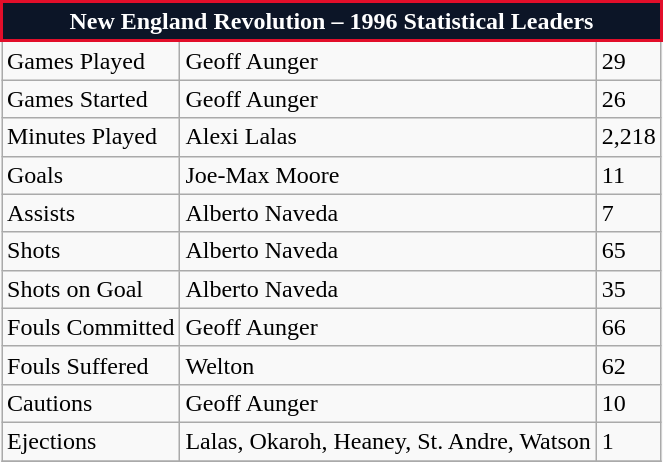<table class="wikitable">
<tr>
<th colspan="3" style="background:#0c1527; color:#fff; border:2px solid #e20e2a; text-align: center; font-weight:bold;">New England Revolution – 1996 Statistical Leaders</th>
</tr>
<tr>
<td>Games Played</td>
<td>Geoff Aunger</td>
<td>29</td>
</tr>
<tr>
<td>Games Started</td>
<td>Geoff Aunger</td>
<td>26</td>
</tr>
<tr>
<td>Minutes Played</td>
<td>Alexi Lalas</td>
<td>2,218</td>
</tr>
<tr>
<td>Goals</td>
<td>Joe-Max Moore</td>
<td>11</td>
</tr>
<tr>
<td>Assists</td>
<td>Alberto Naveda</td>
<td>7</td>
</tr>
<tr>
<td>Shots</td>
<td>Alberto Naveda</td>
<td>65</td>
</tr>
<tr>
<td>Shots on Goal</td>
<td>Alberto Naveda</td>
<td>35</td>
</tr>
<tr>
<td>Fouls Committed</td>
<td>Geoff Aunger</td>
<td>66</td>
</tr>
<tr>
<td>Fouls Suffered</td>
<td>Welton</td>
<td>62</td>
</tr>
<tr>
<td>Cautions</td>
<td>Geoff Aunger</td>
<td>10</td>
</tr>
<tr>
<td>Ejections</td>
<td>Lalas, Okaroh, Heaney, St. Andre, Watson</td>
<td>1</td>
</tr>
<tr>
</tr>
</table>
